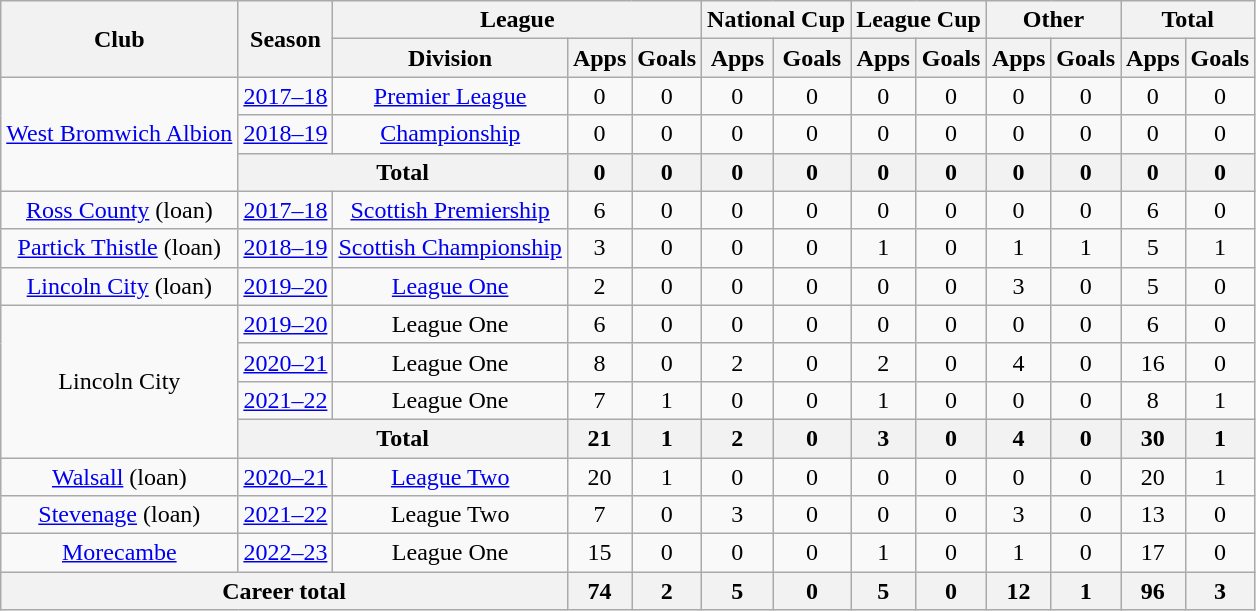<table class=wikitable style="text-align: center">
<tr>
<th rowspan=2>Club</th>
<th rowspan=2>Season</th>
<th colspan=3>League</th>
<th colspan=2>National Cup</th>
<th colspan=2>League Cup</th>
<th colspan=2>Other</th>
<th colspan=2>Total</th>
</tr>
<tr>
<th>Division</th>
<th>Apps</th>
<th>Goals</th>
<th>Apps</th>
<th>Goals</th>
<th>Apps</th>
<th>Goals</th>
<th>Apps</th>
<th>Goals</th>
<th>Apps</th>
<th>Goals</th>
</tr>
<tr>
<td rowspan=3><a href='#'>West Bromwich Albion</a></td>
<td><a href='#'>2017–18</a></td>
<td><a href='#'>Premier League</a></td>
<td>0</td>
<td>0</td>
<td>0</td>
<td>0</td>
<td>0</td>
<td>0</td>
<td>0</td>
<td>0</td>
<td>0</td>
<td>0</td>
</tr>
<tr>
<td><a href='#'>2018–19</a></td>
<td><a href='#'>Championship</a></td>
<td>0</td>
<td>0</td>
<td>0</td>
<td>0</td>
<td>0</td>
<td>0</td>
<td>0</td>
<td>0</td>
<td>0</td>
<td>0</td>
</tr>
<tr>
<th colspan=2>Total</th>
<th>0</th>
<th>0</th>
<th>0</th>
<th>0</th>
<th>0</th>
<th>0</th>
<th>0</th>
<th>0</th>
<th>0</th>
<th>0</th>
</tr>
<tr>
<td><a href='#'>Ross County</a> (loan)</td>
<td><a href='#'>2017–18</a></td>
<td><a href='#'>Scottish Premiership</a></td>
<td>6</td>
<td>0</td>
<td>0</td>
<td>0</td>
<td>0</td>
<td>0</td>
<td>0</td>
<td>0</td>
<td>6</td>
<td>0</td>
</tr>
<tr>
<td><a href='#'>Partick Thistle</a> (loan)</td>
<td><a href='#'>2018–19</a></td>
<td><a href='#'>Scottish Championship</a></td>
<td>3</td>
<td>0</td>
<td>0</td>
<td>0</td>
<td>1</td>
<td>0</td>
<td>1</td>
<td>1</td>
<td>5</td>
<td>1</td>
</tr>
<tr>
<td><a href='#'>Lincoln City</a> (loan)</td>
<td><a href='#'>2019–20</a></td>
<td><a href='#'>League One</a></td>
<td>2</td>
<td>0</td>
<td>0</td>
<td>0</td>
<td>0</td>
<td>0</td>
<td>3</td>
<td>0</td>
<td>5</td>
<td>0</td>
</tr>
<tr>
<td rowspan=4>Lincoln City</td>
<td><a href='#'>2019–20</a></td>
<td>League One</td>
<td>6</td>
<td>0</td>
<td>0</td>
<td>0</td>
<td>0</td>
<td>0</td>
<td>0</td>
<td>0</td>
<td>6</td>
<td>0</td>
</tr>
<tr>
<td><a href='#'>2020–21</a></td>
<td>League One</td>
<td>8</td>
<td>0</td>
<td>2</td>
<td>0</td>
<td>2</td>
<td>0</td>
<td>4</td>
<td>0</td>
<td>16</td>
<td>0</td>
</tr>
<tr>
<td><a href='#'>2021–22</a></td>
<td>League One</td>
<td>7</td>
<td>1</td>
<td>0</td>
<td>0</td>
<td>1</td>
<td>0</td>
<td>0</td>
<td>0</td>
<td>8</td>
<td>1</td>
</tr>
<tr>
<th colspan=2>Total</th>
<th>21</th>
<th>1</th>
<th>2</th>
<th>0</th>
<th>3</th>
<th>0</th>
<th>4</th>
<th>0</th>
<th>30</th>
<th>1</th>
</tr>
<tr>
<td><a href='#'>Walsall</a> (loan)</td>
<td><a href='#'>2020–21</a></td>
<td><a href='#'>League Two</a></td>
<td>20</td>
<td>1</td>
<td>0</td>
<td>0</td>
<td>0</td>
<td>0</td>
<td>0</td>
<td>0</td>
<td>20</td>
<td>1</td>
</tr>
<tr>
<td><a href='#'>Stevenage</a> (loan)</td>
<td><a href='#'>2021–22</a></td>
<td>League Two</td>
<td>7</td>
<td>0</td>
<td>3</td>
<td>0</td>
<td>0</td>
<td>0</td>
<td>3</td>
<td>0</td>
<td>13</td>
<td>0</td>
</tr>
<tr>
<td><a href='#'>Morecambe</a></td>
<td><a href='#'>2022–23</a></td>
<td>League One</td>
<td>15</td>
<td>0</td>
<td>0</td>
<td>0</td>
<td>1</td>
<td>0</td>
<td>1</td>
<td>0</td>
<td>17</td>
<td>0</td>
</tr>
<tr>
<th colspan=3>Career total</th>
<th>74</th>
<th>2</th>
<th>5</th>
<th>0</th>
<th>5</th>
<th>0</th>
<th>12</th>
<th>1</th>
<th>96</th>
<th>3</th>
</tr>
</table>
